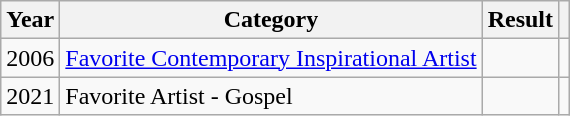<table class="wikitable">
<tr>
<th>Year</th>
<th>Category</th>
<th>Result</th>
<th scope="col"></th>
</tr>
<tr>
<td>2006</td>
<td><a href='#'>Favorite Contemporary Inspirational Artist</a></td>
<td></td>
<td></td>
</tr>
<tr>
<td>2021</td>
<td>Favorite Artist - Gospel</td>
<td></td>
<td></td>
</tr>
</table>
